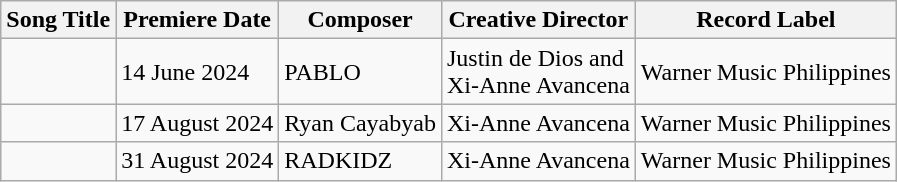<table class="wikitable">
<tr>
<th>Song Title</th>
<th>Premiere Date</th>
<th>Composer</th>
<th>Creative Director</th>
<th>Record Label</th>
</tr>
<tr>
<td><strong></strong></td>
<td>14 June 2024</td>
<td>PABLO</td>
<td>Justin de Dios and<br>Xi-Anne Avancena</td>
<td>Warner Music Philippines</td>
</tr>
<tr>
<td><strong></strong></td>
<td>17 August 2024</td>
<td>Ryan Cayabyab</td>
<td>Xi-Anne Avancena</td>
<td>Warner Music Philippines</td>
</tr>
<tr>
<td><strong></strong></td>
<td>31 August 2024</td>
<td>RADKIDZ</td>
<td>Xi-Anne Avancena</td>
<td>Warner Music Philippines</td>
</tr>
</table>
